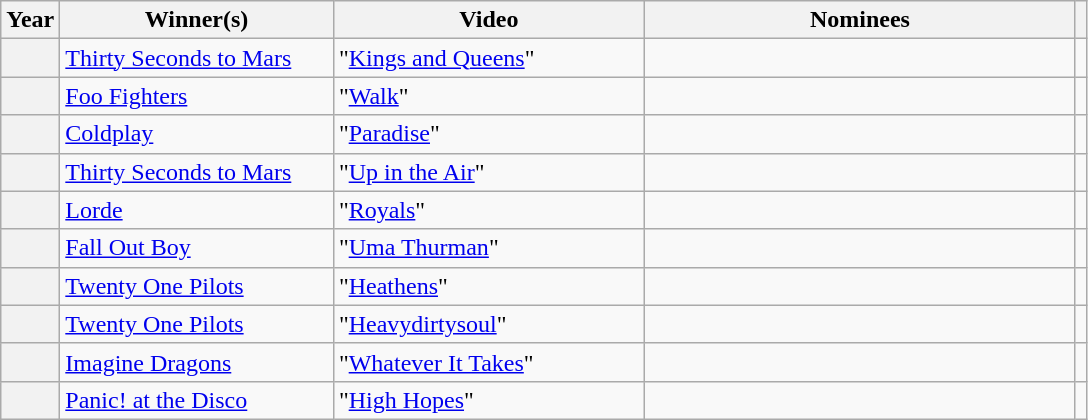<table class="wikitable sortable">
<tr>
<th scope="col">Year</th>
<th scope="col" style="width:175px;">Winner(s)</th>
<th scope="col" style="width:200px;">Video</th>
<th scope="col" style="width:280px;">Nominees</th>
<th scope="col" class="unsortable"></th>
</tr>
<tr>
<th scope="row"></th>
<td><a href='#'>Thirty Seconds to Mars</a></td>
<td>"<a href='#'>Kings and Queens</a>"</td>
<td></td>
<td align="center"></td>
</tr>
<tr>
<th scope="row"></th>
<td><a href='#'>Foo Fighters</a></td>
<td>"<a href='#'>Walk</a>"</td>
<td></td>
<td align="center"></td>
</tr>
<tr>
<th scope="row"></th>
<td><a href='#'>Coldplay</a></td>
<td>"<a href='#'>Paradise</a>"</td>
<td></td>
<td align="center"></td>
</tr>
<tr>
<th scope="row"></th>
<td><a href='#'>Thirty Seconds to Mars</a></td>
<td>"<a href='#'>Up in the Air</a>"</td>
<td></td>
<td align="center"></td>
</tr>
<tr>
<th scope="row"></th>
<td><a href='#'>Lorde</a></td>
<td>"<a href='#'>Royals</a>"</td>
<td></td>
<td align="center"></td>
</tr>
<tr>
<th scope="row"></th>
<td><a href='#'>Fall Out Boy</a></td>
<td>"<a href='#'>Uma Thurman</a>"</td>
<td></td>
<td align="center"></td>
</tr>
<tr>
<th scope="row"></th>
<td><a href='#'>Twenty One Pilots</a></td>
<td>"<a href='#'>Heathens</a>"</td>
<td></td>
<td align="center"></td>
</tr>
<tr>
<th scope="row"></th>
<td><a href='#'>Twenty One Pilots</a></td>
<td>"<a href='#'>Heavydirtysoul</a>"</td>
<td></td>
<td align="center"></td>
</tr>
<tr>
<th scope="row"></th>
<td><a href='#'>Imagine Dragons</a></td>
<td>"<a href='#'>Whatever It Takes</a>"</td>
<td></td>
<td align="center"></td>
</tr>
<tr>
<th scope="row"></th>
<td><a href='#'>Panic! at the Disco</a></td>
<td>"<a href='#'>High Hopes</a>"</td>
<td></td>
<td align="center"></td>
</tr>
</table>
